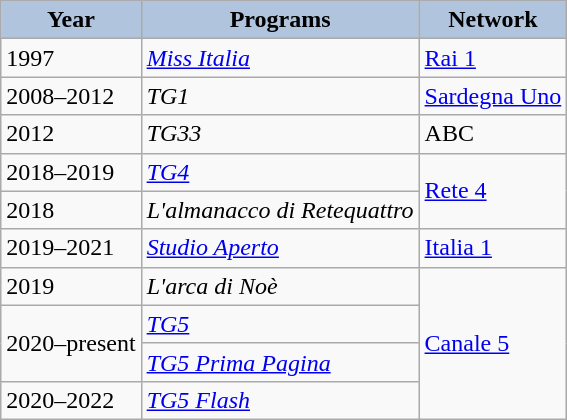<table class="wikitable">
<tr>
<th style="background: #B0C4DE;">Year</th>
<th style="background: #B0C4DE;">Programs</th>
<th style="background: #B0C4DE;">Network</th>
</tr>
<tr>
<td>1997</td>
<td><em><a href='#'>Miss Italia</a></em></td>
<td><a href='#'>Rai 1</a></td>
</tr>
<tr>
<td>2008–2012</td>
<td><em>TG1</em></td>
<td><a href='#'>Sardegna Uno</a></td>
</tr>
<tr>
<td>2012</td>
<td><em>TG33</em></td>
<td>ABC</td>
</tr>
<tr>
<td>2018–2019</td>
<td data-sort-value="Boss, The"><em><a href='#'>TG4</a></em></td>
<td rowspan="2"><a href='#'>Rete 4</a></td>
</tr>
<tr>
<td>2018</td>
<td><em>L'almanacco di Retequattro</em></td>
</tr>
<tr>
<td>2019–2021</td>
<td><em><a href='#'>Studio Aperto</a></em></td>
<td><a href='#'>Italia 1</a></td>
</tr>
<tr>
<td>2019</td>
<td><em>L'arca di Noè</em></td>
<td rowspan="4"><a href='#'>Canale 5</a></td>
</tr>
<tr>
<td rowspan="2">2020–present</td>
<td><em><a href='#'>TG5</a></em></td>
</tr>
<tr>
<td><em><a href='#'>TG5 Prima Pagina</a></em></td>
</tr>
<tr>
<td>2020–2022</td>
<td><em><a href='#'>TG5 Flash</a></em></td>
</tr>
</table>
